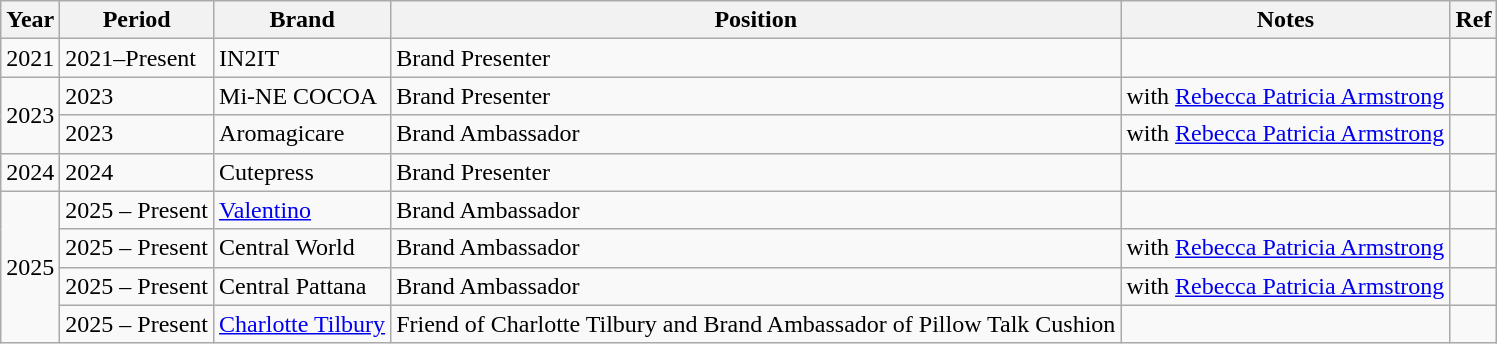<table class="wikitable">
<tr>
<th>Year</th>
<th>Period</th>
<th>Brand</th>
<th>Position</th>
<th>Notes</th>
<th>Ref</th>
</tr>
<tr>
<td rowspan="1">2021</td>
<td>2021–Present</td>
<td>IN2IT</td>
<td>Brand Presenter</td>
<td></td>
<td></td>
</tr>
<tr>
<td rowspan="2">2023</td>
<td>2023</td>
<td>Mi-NE COCOA</td>
<td>Brand Presenter</td>
<td>with <a href='#'>Rebecca Patricia Armstrong</a></td>
<td></td>
</tr>
<tr>
<td>2023</td>
<td>Aromagicare</td>
<td>Brand Ambassador</td>
<td>with <a href='#'>Rebecca Patricia Armstrong</a></td>
<td></td>
</tr>
<tr>
<td rowspan="1">2024</td>
<td>2024</td>
<td>Cutepress</td>
<td>Brand Presenter</td>
<td></td>
<td></td>
</tr>
<tr>
<td rowspan="5">2025</td>
<td>2025 – Present</td>
<td><a href='#'>Valentino</a></td>
<td>Brand Ambassador</td>
<td></td>
<td></td>
</tr>
<tr>
<td>2025 – Present</td>
<td>Central World</td>
<td>Brand Ambassador</td>
<td>with <a href='#'>Rebecca Patricia Armstrong</a></td>
<td></td>
</tr>
<tr>
<td>2025 – Present</td>
<td>Central Pattana</td>
<td>Brand Ambassador</td>
<td>with <a href='#'>Rebecca Patricia Armstrong</a></td>
<td></td>
</tr>
<tr>
<td>2025 – Present</td>
<td><a href='#'>Charlotte Tilbury</a></td>
<td>Friend of Charlotte Tilbury and Brand Ambassador of Pillow Talk Cushion</td>
<td></td>
<td></td>
</tr>
</table>
